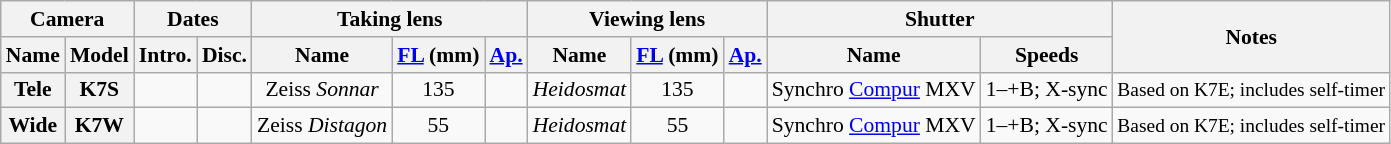<table class="wikitable sortable" style="font-size:90%;text-align:center;">
<tr>
<th colspan=2>Camera</th>
<th colspan=2>Dates</th>
<th colspan=3>Taking lens</th>
<th colspan=3>Viewing lens</th>
<th colspan=2>Shutter</th>
<th rowspan=2 class="unsortable">Notes</th>
</tr>
<tr>
<th>Name</th>
<th>Model</th>
<th>Intro.</th>
<th>Disc.</th>
<th>Name</th>
<th><a href='#'>FL</a> (mm)</th>
<th><a href='#'>Ap.</a></th>
<th>Name</th>
<th><a href='#'>FL</a> (mm)</th>
<th><a href='#'>Ap.</a></th>
<th>Name</th>
<th>Speeds</th>
</tr>
<tr>
<th>Tele</th>
<th>K7S</th>
<td></td>
<td></td>
<td>Zeiss <em>Sonnar</em></td>
<td>135</td>
<td></td>
<td><em>Heidosmat</em></td>
<td>135</td>
<td></td>
<td>Synchro <a href='#'>Compur</a> MXV</td>
<td>1–+B; X-sync</td>
<td style="font-size:90%;text-align:left;">Based on K7E; includes self-timer</td>
</tr>
<tr>
<th>Wide</th>
<th>K7W</th>
<td></td>
<td></td>
<td>Zeiss <em>Distagon</em></td>
<td>55</td>
<td></td>
<td><em>Heidosmat</em></td>
<td>55</td>
<td></td>
<td>Synchro <a href='#'>Compur</a> MXV</td>
<td>1–+B; X-sync</td>
<td style="font-size:90%;text-align:left;">Based on K7E; includes self-timer</td>
</tr>
</table>
